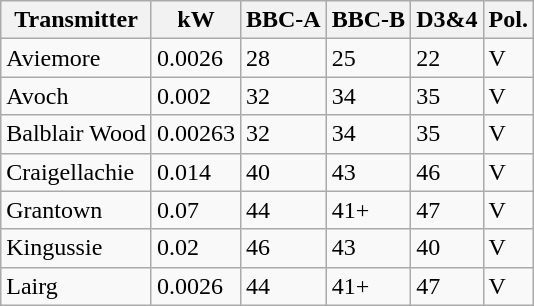<table class="wikitable sortable">
<tr>
<th>Transmitter</th>
<th>kW</th>
<th>BBC-A</th>
<th>BBC-B</th>
<th>D3&4</th>
<th><abbr>Pol.</abbr></th>
</tr>
<tr>
<td>Aviemore</td>
<td>0.0026</td>
<td>28</td>
<td>25</td>
<td>22</td>
<td>V</td>
</tr>
<tr>
<td>Avoch</td>
<td>0.002</td>
<td>32</td>
<td>34</td>
<td>35</td>
<td>V</td>
</tr>
<tr>
<td>Balblair Wood</td>
<td>0.00263</td>
<td>32</td>
<td>34</td>
<td>35</td>
<td>V</td>
</tr>
<tr>
<td>Craigellachie</td>
<td>0.014</td>
<td>40</td>
<td>43</td>
<td>46</td>
<td>V</td>
</tr>
<tr>
<td>Grantown</td>
<td>0.07</td>
<td>44</td>
<td>41+</td>
<td>47</td>
<td>V</td>
</tr>
<tr>
<td>Kingussie</td>
<td>0.02</td>
<td>46</td>
<td>43</td>
<td>40</td>
<td>V</td>
</tr>
<tr>
<td>Lairg</td>
<td>0.0026</td>
<td>44</td>
<td>41+</td>
<td>47</td>
<td>V</td>
</tr>
</table>
